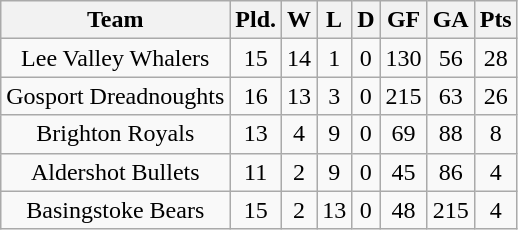<table class="wikitable" style="text-align: center;">
<tr>
<th>Team</th>
<th>Pld.</th>
<th>W</th>
<th>L</th>
<th>D</th>
<th>GF</th>
<th>GA</th>
<th>Pts</th>
</tr>
<tr>
<td>Lee Valley Whalers</td>
<td>15</td>
<td>14</td>
<td>1</td>
<td>0</td>
<td>130</td>
<td>56</td>
<td>28</td>
</tr>
<tr>
<td>Gosport Dreadnoughts</td>
<td>16</td>
<td>13</td>
<td>3</td>
<td>0</td>
<td>215</td>
<td>63</td>
<td>26</td>
</tr>
<tr>
<td>Brighton Royals</td>
<td>13</td>
<td>4</td>
<td>9</td>
<td>0</td>
<td>69</td>
<td>88</td>
<td>8</td>
</tr>
<tr>
<td>Aldershot Bullets</td>
<td>11</td>
<td>2</td>
<td>9</td>
<td>0</td>
<td>45</td>
<td>86</td>
<td>4</td>
</tr>
<tr>
<td>Basingstoke Bears</td>
<td>15</td>
<td>2</td>
<td>13</td>
<td>0</td>
<td>48</td>
<td>215</td>
<td>4</td>
</tr>
</table>
